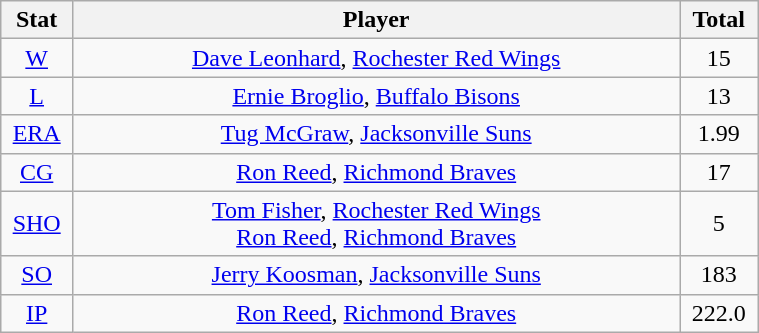<table class="wikitable" width="40%" style="text-align:center;">
<tr>
<th width="5%">Stat</th>
<th width="60%">Player</th>
<th width="5%">Total</th>
</tr>
<tr>
<td><a href='#'>W</a></td>
<td><a href='#'>Dave Leonhard</a>, <a href='#'>Rochester Red Wings</a></td>
<td>15</td>
</tr>
<tr>
<td><a href='#'>L</a></td>
<td><a href='#'>Ernie Broglio</a>, <a href='#'>Buffalo Bisons</a></td>
<td>13</td>
</tr>
<tr>
<td><a href='#'>ERA</a></td>
<td><a href='#'>Tug McGraw</a>, <a href='#'>Jacksonville Suns</a></td>
<td>1.99</td>
</tr>
<tr>
<td><a href='#'>CG</a></td>
<td><a href='#'>Ron Reed</a>, <a href='#'>Richmond Braves</a></td>
<td>17</td>
</tr>
<tr>
<td><a href='#'>SHO</a></td>
<td><a href='#'>Tom Fisher</a>, <a href='#'>Rochester Red Wings</a> <br> <a href='#'>Ron Reed</a>, <a href='#'>Richmond Braves</a></td>
<td>5</td>
</tr>
<tr>
<td><a href='#'>SO</a></td>
<td><a href='#'>Jerry Koosman</a>, <a href='#'>Jacksonville Suns</a></td>
<td>183</td>
</tr>
<tr>
<td><a href='#'>IP</a></td>
<td><a href='#'>Ron Reed</a>, <a href='#'>Richmond Braves</a></td>
<td>222.0</td>
</tr>
</table>
